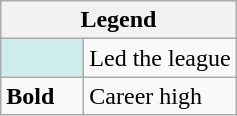<table class="wikitable mw-collapsible mw-collapsed">
<tr>
<th colspan="2">Legend</th>
</tr>
<tr>
<td style="background:#cfecec; width:3em;"></td>
<td>Led the league</td>
</tr>
<tr>
<td><strong>Bold</strong></td>
<td>Career high</td>
</tr>
</table>
